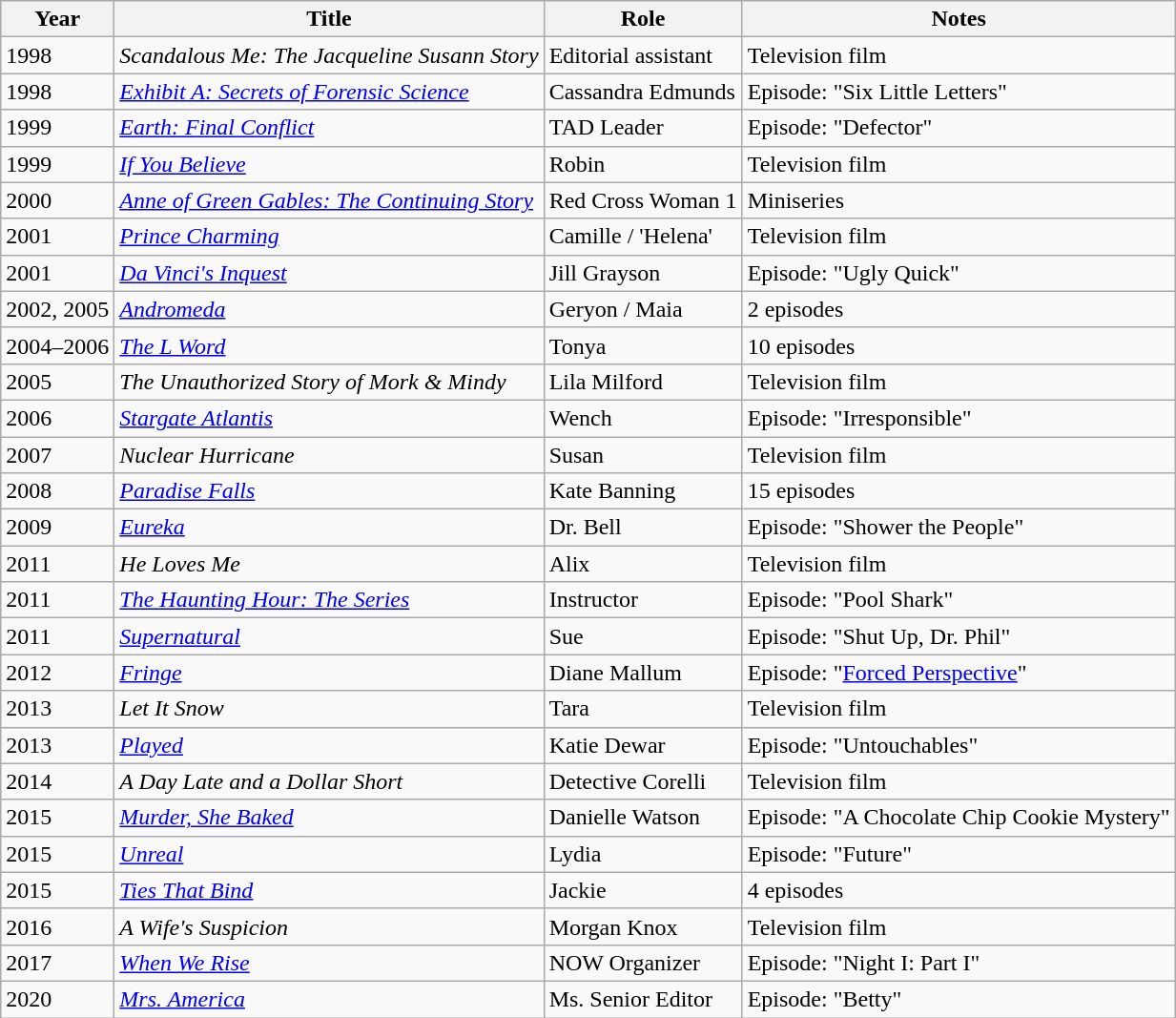<table class="wikitable sortable">
<tr>
<th>Year</th>
<th>Title</th>
<th>Role</th>
<th class="unsortable">Notes</th>
</tr>
<tr>
<td>1998</td>
<td><em>Scandalous Me: The Jacqueline Susann Story</em></td>
<td>Editorial assistant</td>
<td>Television film</td>
</tr>
<tr>
<td>1998</td>
<td><em><a href='#'>Exhibit A: Secrets of Forensic Science</a></em></td>
<td>Cassandra Edmunds</td>
<td>Episode: "Six Little Letters"</td>
</tr>
<tr>
<td>1999</td>
<td><em><a href='#'>Earth: Final Conflict</a></em></td>
<td>TAD Leader</td>
<td>Episode: "Defector"</td>
</tr>
<tr>
<td>1999</td>
<td><a href='#'><em>If You Believe</em></a></td>
<td>Robin</td>
<td>Television film</td>
</tr>
<tr>
<td>2000</td>
<td><em><a href='#'>Anne of Green Gables: The Continuing Story</a></em></td>
<td>Red Cross Woman 1</td>
<td>Miniseries</td>
</tr>
<tr>
<td>2001</td>
<td><a href='#'><em>Prince Charming</em></a></td>
<td>Camille / 'Helena'</td>
<td>Television film</td>
</tr>
<tr>
<td>2001</td>
<td><em><a href='#'>Da Vinci's Inquest</a></em></td>
<td>Jill Grayson</td>
<td>Episode: "Ugly Quick"</td>
</tr>
<tr>
<td>2002, 2005</td>
<td><a href='#'><em>Andromeda</em></a></td>
<td>Geryon / Maia</td>
<td>2 episodes</td>
</tr>
<tr>
<td>2004–2006</td>
<td data-sort-value="L Word, The"><em><a href='#'>The L Word</a></em></td>
<td>Tonya</td>
<td>10 episodes</td>
</tr>
<tr>
<td>2005</td>
<td data-sort-value="Unauthorized Story of Mork & Mindy, The"><em>The Unauthorized Story of Mork & Mindy</em></td>
<td>Lila Milford</td>
<td>Television film</td>
</tr>
<tr>
<td>2006</td>
<td><em><a href='#'>Stargate Atlantis</a></em></td>
<td>Wench</td>
<td>Episode: "Irresponsible"</td>
</tr>
<tr>
<td>2007</td>
<td><em>Nuclear Hurricane</em></td>
<td>Susan</td>
<td>Television film</td>
</tr>
<tr>
<td>2008</td>
<td><em><a href='#'>Paradise Falls</a></em></td>
<td>Kate Banning</td>
<td>15 episodes</td>
</tr>
<tr>
<td>2009</td>
<td><a href='#'><em>Eureka</em></a></td>
<td>Dr. Bell</td>
<td>Episode: "Shower the People"</td>
</tr>
<tr>
<td>2011</td>
<td><em>He Loves Me</em></td>
<td>Alix</td>
<td>Television film</td>
</tr>
<tr>
<td>2011</td>
<td data-sort-value="Haunting Hour: The Series, The"><em><a href='#'>The Haunting Hour: The Series</a></em></td>
<td>Instructor</td>
<td>Episode: "Pool Shark"</td>
</tr>
<tr>
<td>2011</td>
<td><a href='#'><em>Supernatural</em></a></td>
<td>Sue</td>
<td>Episode: "Shut Up, Dr. Phil"</td>
</tr>
<tr>
<td>2012</td>
<td><a href='#'><em>Fringe</em></a></td>
<td>Diane Mallum</td>
<td>Episode: "<a href='#'>Forced Perspective</a>"</td>
</tr>
<tr>
<td>2013</td>
<td><em>Let It Snow</em></td>
<td>Tara</td>
<td>Television film</td>
</tr>
<tr>
<td>2013</td>
<td><a href='#'><em>Played</em></a></td>
<td>Katie Dewar</td>
<td>Episode: "Untouchables"</td>
</tr>
<tr>
<td>2014</td>
<td data-sort-value="Day Late and a Dollar Short, A"><em>A Day Late and a Dollar Short</em></td>
<td>Detective Corelli</td>
<td>Television film</td>
</tr>
<tr>
<td>2015</td>
<td><em><a href='#'>Murder, She Baked</a></em></td>
<td>Danielle Watson</td>
<td>Episode: "A Chocolate Chip Cookie Mystery"</td>
</tr>
<tr>
<td>2015</td>
<td><a href='#'><em>Unreal</em></a></td>
<td>Lydia</td>
<td>Episode: "Future"</td>
</tr>
<tr>
<td>2015</td>
<td><a href='#'><em>Ties That Bind</em></a></td>
<td>Jackie</td>
<td>4 episodes</td>
</tr>
<tr>
<td>2016</td>
<td data-sort-value="Wife's Suspicion, A"><em>A Wife's Suspicion</em></td>
<td>Morgan Knox</td>
<td>Television film</td>
</tr>
<tr>
<td>2017</td>
<td><em><a href='#'>When We Rise</a></em></td>
<td>NOW Organizer</td>
<td>Episode: "Night I: Part I"</td>
</tr>
<tr>
<td>2020</td>
<td><a href='#'><em>Mrs. America</em></a></td>
<td>Ms. Senior Editor</td>
<td>Episode: "Betty"</td>
</tr>
</table>
